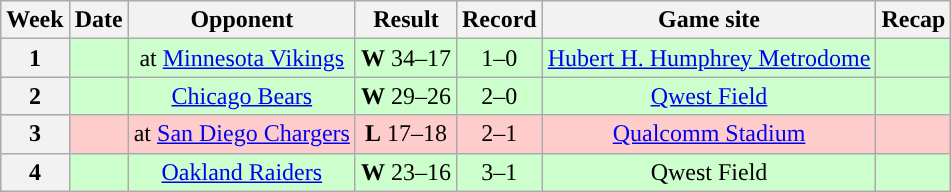<table class="wikitable" style="text-align:center">
<tr>
<th>Week</th>
<th>Date</th>
<th>Opponent</th>
<th>Result</th>
<th>Record</th>
<th>Game site</th>
<th>Recap</th>
</tr>
<tr style="background:#cfc">
<th>1</th>
<td></td>
<td>at <a href='#'>Minnesota Vikings</a></td>
<td><strong>W</strong> 34–17</td>
<td>1–0</td>
<td><a href='#'>Hubert H. Humphrey Metrodome</a></td>
<td></td>
</tr>
<tr style="background:#cfc">
<th>2</th>
<td></td>
<td><a href='#'>Chicago Bears</a></td>
<td><strong>W</strong> 29–26</td>
<td>2–0</td>
<td><a href='#'>Qwest Field</a></td>
<td></td>
</tr>
<tr style="background:#fcc">
<th>3</th>
<td></td>
<td>at <a href='#'>San Diego Chargers</a></td>
<td><strong>L</strong> 17–18</td>
<td>2–1</td>
<td><a href='#'>Qualcomm Stadium</a></td>
<td></td>
</tr>
<tr style="background:#cfc">
<th>4</th>
<td></td>
<td><a href='#'>Oakland Raiders</a></td>
<td><strong>W</strong> 23–16</td>
<td>3–1</td>
<td>Qwest Field</td>
<td></td>
</tr>
</table>
